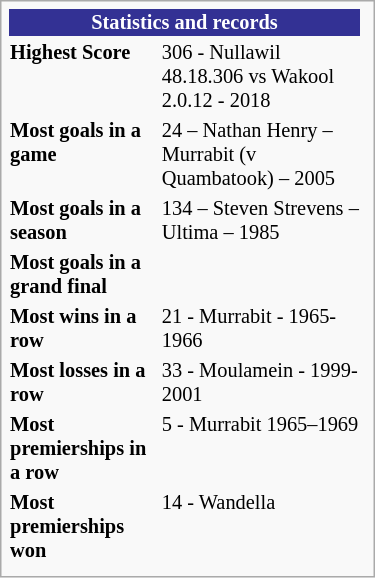<table class="infobox" style="width:250px; font-size: 85%;">
<tr>
<th colspan="2" style="background:#333194; color:white; text-align:center;"><strong>Statistics and records</strong></th>
</tr>
<tr style="vertical-align: top;">
<td><strong>Highest Score</strong></td>
<td>306 - Nullawil 48.18.306 vs Wakool 2.0.12 - 2018</td>
<td></td>
</tr>
<tr>
<td><strong>Most goals in a game</strong></td>
<td>24 – Nathan Henry – Murrabit (v Quambatook) – 2005</td>
</tr>
<tr>
<td><strong>Most goals in a season</strong></td>
<td>134 – Steven Strevens – Ultima – 1985</td>
</tr>
<tr>
<td><strong>Most goals in a grand final</strong></td>
<td></td>
</tr>
<tr>
<td><strong>Most wins in a row</strong></td>
<td>21 - Murrabit - 1965-1966</td>
</tr>
<tr>
<td><strong>Most losses in a row</strong></td>
<td>33 - Moulamein  - 1999-2001</td>
</tr>
<tr>
<td><strong>Most premierships in a row</strong></td>
<td>5 - Murrabit 1965–1969</td>
</tr>
<tr>
<td><strong>Most premierships won</strong></td>
<td>14 - Wandella</td>
</tr>
<tr style="vertical-align: top;"jnh>
<td></td>
</tr>
</table>
